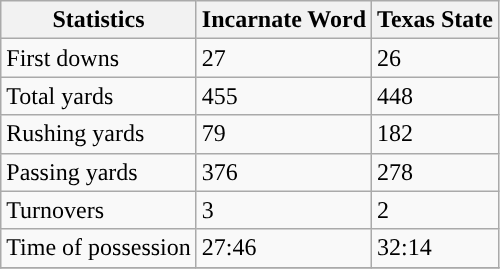<table class="wikitable">
<tr>
<th>Statistics</th>
<th>Incarnate Word</th>
<th>Texas State</th>
</tr>
<tr>
<td>First downs</td>
<td>27</td>
<td>26</td>
</tr>
<tr>
<td>Total yards</td>
<td>455</td>
<td>448</td>
</tr>
<tr>
<td>Rushing yards</td>
<td>79</td>
<td>182</td>
</tr>
<tr>
<td>Passing yards</td>
<td>376</td>
<td>278</td>
</tr>
<tr>
<td>Turnovers</td>
<td>3</td>
<td>2</td>
</tr>
<tr>
<td>Time of possession</td>
<td>27:46</td>
<td>32:14</td>
</tr>
<tr>
</tr>
</table>
